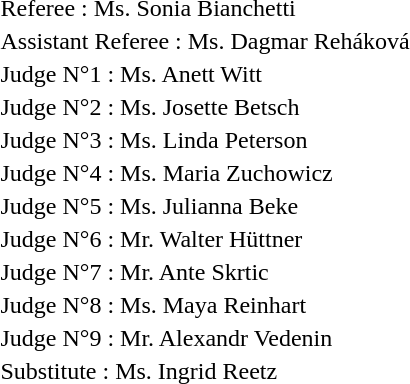<table>
<tr>
<td>Referee : Ms. Sonia Bianchetti</td>
</tr>
<tr>
<td>Assistant Referee : Ms. Dagmar Reháková</td>
</tr>
<tr>
<td>Judge N°1 : Ms. Anett Witt </td>
</tr>
<tr>
<td>Judge N°2 : Ms. Josette Betsch </td>
</tr>
<tr>
<td>Judge N°3 : Ms. Linda Peterson </td>
</tr>
<tr>
<td>Judge N°4 : Ms. Maria Zuchowicz </td>
</tr>
<tr>
<td>Judge N°5 : Ms. Julianna Beke </td>
</tr>
<tr>
<td>Judge N°6 : Mr. Walter Hüttner </td>
</tr>
<tr>
<td>Judge N°7 : Mr. Ante Skrtic </td>
</tr>
<tr>
<td>Judge N°8 : Ms. Maya Reinhart </td>
</tr>
<tr>
<td>Judge N°9 : Mr. Alexandr Vedenin </td>
</tr>
<tr>
<td>Substitute : Ms. Ingrid Reetz </td>
</tr>
</table>
